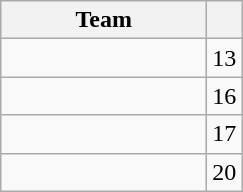<table class="wikitable">
<tr>
<th style="width:130px">Team</th>
<th></th>
</tr>
<tr>
<td></td>
<td align=center>13</td>
</tr>
<tr>
<td></td>
<td align=center>16</td>
</tr>
<tr>
<td></td>
<td align=center>17</td>
</tr>
<tr>
<td></td>
<td align=center>20</td>
</tr>
</table>
